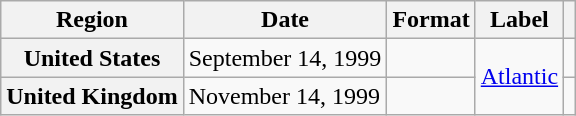<table class="wikitable plainrowheaders">
<tr>
<th scope="col">Region</th>
<th scope="col">Date</th>
<th scope="col">Format</th>
<th scope="col">Label</th>
<th scope="col"></th>
</tr>
<tr>
<th scope="row">United States</th>
<td>September 14, 1999</td>
<td></td>
<td rowspan="2"><a href='#'>Atlantic</a></td>
<td></td>
</tr>
<tr>
<th scope="row">United Kingdom</th>
<td>November 14, 1999</td>
<td></td>
<td></td>
</tr>
</table>
